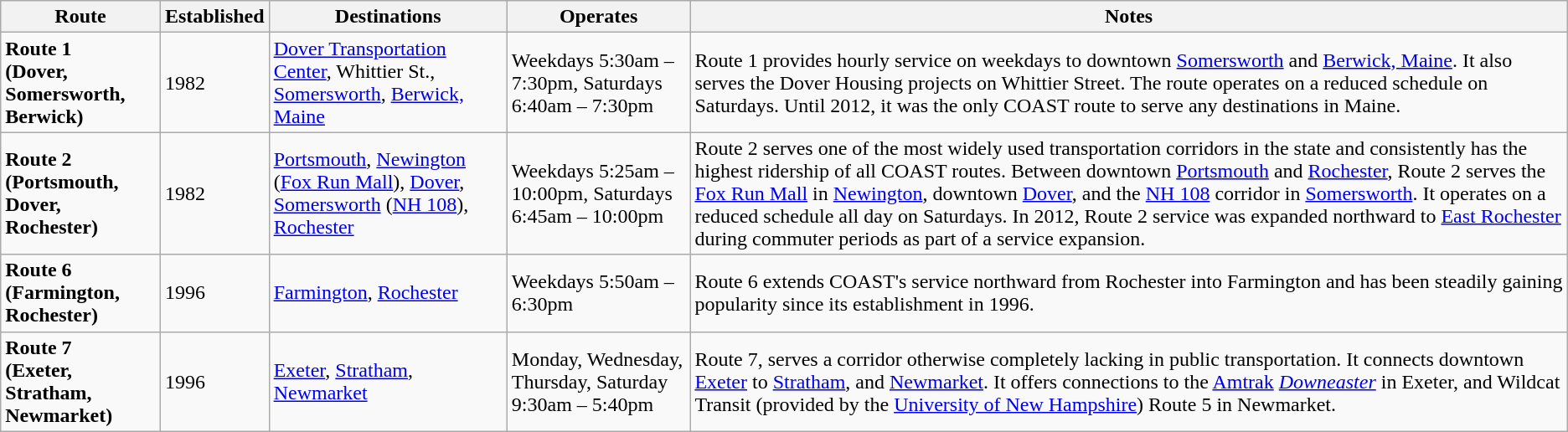<table class="sortable wikitable">
<tr>
<th><strong>Route</strong></th>
<th><strong>Established</strong></th>
<th><strong>Destinations</strong></th>
<th><strong>Operates</strong></th>
<th><strong>Notes</strong></th>
</tr>
<tr>
<td><strong>Route 1</strong><br><strong>(Dover, Somersworth, Berwick)</strong></td>
<td>1982</td>
<td><a href='#'>Dover Transportation Center</a>, Whittier St., <a href='#'>Somersworth</a>, <a href='#'>Berwick, Maine</a></td>
<td>Weekdays 5:30am – 7:30pm, Saturdays 6:40am – 7:30pm</td>
<td>Route 1 provides hourly service on weekdays to downtown <a href='#'>Somersworth</a> and <a href='#'>Berwick, Maine</a>.  It also serves the Dover Housing projects on Whittier Street. The route operates on a reduced schedule on Saturdays. Until 2012, it was the only COAST route to serve any destinations in Maine.</td>
</tr>
<tr>
<td><strong>Route 2</strong><br><strong>(Portsmouth, Dover, Rochester)</strong></td>
<td>1982</td>
<td><a href='#'>Portsmouth</a>, <a href='#'>Newington</a> (<a href='#'>Fox Run Mall</a>), <a href='#'>Dover</a>, <a href='#'>Somersworth</a> (<a href='#'>NH 108</a>), <a href='#'>Rochester</a></td>
<td>Weekdays 5:25am – 10:00pm, Saturdays 6:45am – 10:00pm</td>
<td>Route 2 serves one of the most widely used transportation corridors in the state and consistently has the highest ridership of all COAST routes. Between downtown <a href='#'>Portsmouth</a> and <a href='#'>Rochester</a>, Route 2 serves the <a href='#'>Fox Run Mall</a> in <a href='#'>Newington</a>, downtown <a href='#'>Dover</a>, and the <a href='#'>NH 108</a> corridor in <a href='#'>Somersworth</a>. It operates on a reduced schedule all day on Saturdays. In 2012, Route 2 service was expanded northward to <a href='#'>East Rochester</a> during commuter periods as part of a service expansion.</td>
</tr>
<tr>
<td><strong>Route 6</strong><br><strong>(Farmington, Rochester)</strong></td>
<td>1996</td>
<td><a href='#'>Farmington</a>, <a href='#'>Rochester</a></td>
<td>Weekdays 5:50am – 6:30pm</td>
<td>Route 6 extends COAST's service northward from Rochester into Farmington and has been steadily gaining popularity since its establishment in 1996.</td>
</tr>
<tr>
<td><strong>Route 7</strong><br><strong>(Exeter, Stratham, Newmarket)</strong></td>
<td>1996</td>
<td><a href='#'>Exeter</a>, <a href='#'>Stratham</a>, <a href='#'>Newmarket</a></td>
<td>Monday, Wednesday, Thursday, Saturday 9:30am – 5:40pm</td>
<td>Route 7, serves a corridor otherwise completely lacking in public transportation. It connects downtown <a href='#'>Exeter</a> to <a href='#'>Stratham</a>, and <a href='#'>Newmarket</a>. It offers connections to the <a href='#'>Amtrak</a> <em><a href='#'>Downeaster</a></em> in Exeter, and Wildcat Transit (provided by the <a href='#'>University of New Hampshire</a>) Route 5 in Newmarket.</td>
</tr>
</table>
